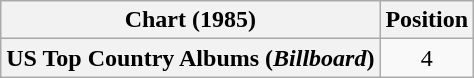<table class="wikitable plainrowheaders" style="text-align:center">
<tr>
<th scope="col">Chart (1985)</th>
<th scope="col">Position</th>
</tr>
<tr>
<th scope="row">US Top Country Albums (<em>Billboard</em>)</th>
<td>4</td>
</tr>
</table>
